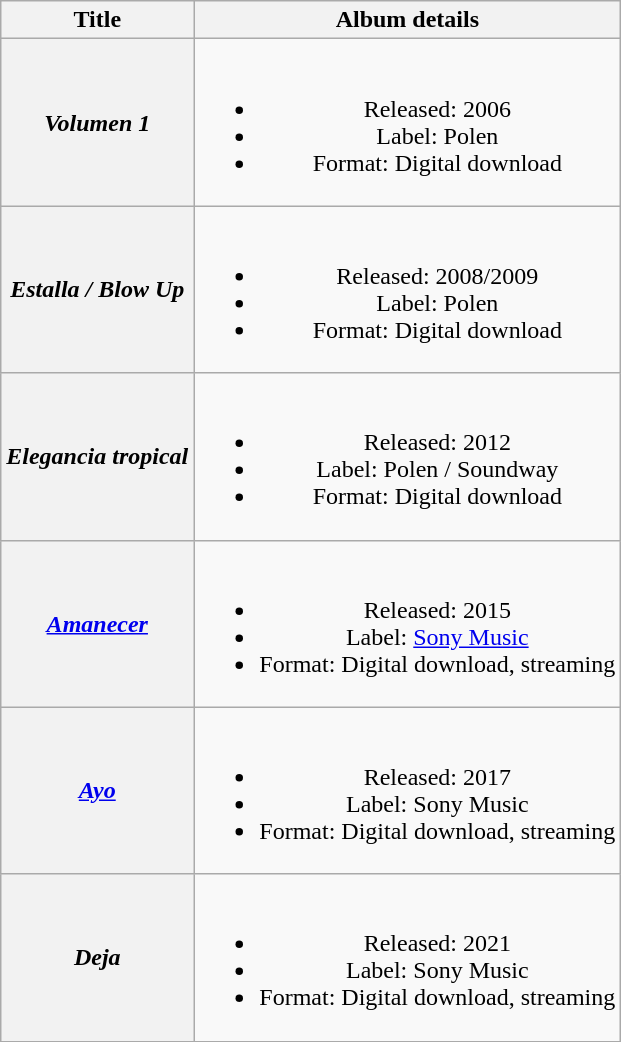<table class="wikitable plainrowheaders" style="text-align:center">
<tr>
<th>Title</th>
<th>Album details</th>
</tr>
<tr>
<th scope="row"><em>Volumen 1</em></th>
<td><br><ul><li>Released: 2006</li><li>Label: Polen</li><li>Format: Digital download</li></ul></td>
</tr>
<tr>
<th scope="row"><em>Estalla / Blow Up</em></th>
<td><br><ul><li>Released: 2008/2009</li><li>Label: Polen</li><li>Format: Digital download</li></ul></td>
</tr>
<tr>
<th scope="row"><em>Elegancia tropical</em></th>
<td><br><ul><li>Released: 2012</li><li>Label: Polen / Soundway</li><li>Format: Digital download</li></ul></td>
</tr>
<tr>
<th scope="row"><em><a href='#'>Amanecer</a></em></th>
<td><br><ul><li>Released: 2015</li><li>Label: <a href='#'>Sony Music</a></li><li>Format: Digital download, streaming</li></ul></td>
</tr>
<tr>
<th scope="row"><em><a href='#'>Ayo</a></em></th>
<td><br><ul><li>Released: 2017</li><li>Label: Sony Music</li><li>Format: Digital download, streaming</li></ul></td>
</tr>
<tr>
<th scope="row"><em>Deja</em></th>
<td><br><ul><li>Released: 2021</li><li>Label: Sony Music</li><li>Format: Digital download, streaming</li></ul></td>
</tr>
</table>
